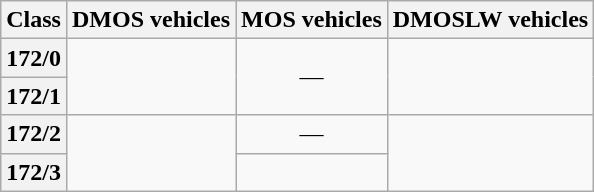<table class="wikitable">
<tr>
<th>Class</th>
<th>DMOS vehicles</th>
<th>MOS vehicles</th>
<th>DMOSLW vehicles</th>
</tr>
<tr>
<th>172/0</th>
<td rowspan=2></td>
<td rowspan=2 align=center>—</td>
<td rowspan=2></td>
</tr>
<tr>
<th>172/1</th>
</tr>
<tr>
<th>172/2</th>
<td rowspan=2></td>
<td align=center>—</td>
<td rowspan=2></td>
</tr>
<tr>
<th>172/3</th>
<td></td>
</tr>
</table>
